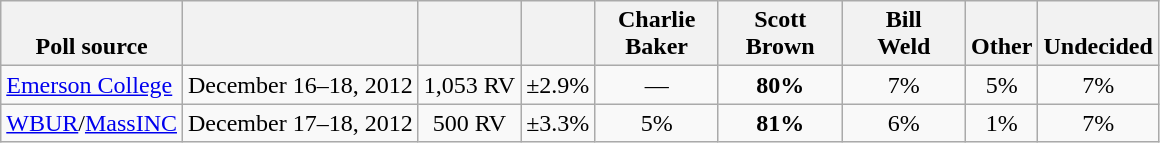<table class="wikitable" style="text-align:center">
<tr valign= bottom>
<th>Poll source</th>
<th></th>
<th></th>
<th></th>
<th style="width:75px;">Charlie<br>Baker</th>
<th style="width:75px;">Scott<br>Brown</th>
<th style="width:75px;">Bill<br>Weld</th>
<th>Other</th>
<th>Undecided</th>
</tr>
<tr>
<td align=left><a href='#'>Emerson College</a></td>
<td>December 16–18, 2012</td>
<td>1,053 RV</td>
<td>±2.9%</td>
<td>—</td>
<td><strong>80%</strong></td>
<td>7%</td>
<td>5%</td>
<td>7%</td>
</tr>
<tr>
<td align=left><a href='#'>WBUR</a>/<a href='#'>MassINC</a></td>
<td>December 17–18, 2012</td>
<td>500 RV</td>
<td>±3.3%</td>
<td>5%</td>
<td><strong>81%</strong></td>
<td>6%</td>
<td>1%</td>
<td>7%</td>
</tr>
</table>
